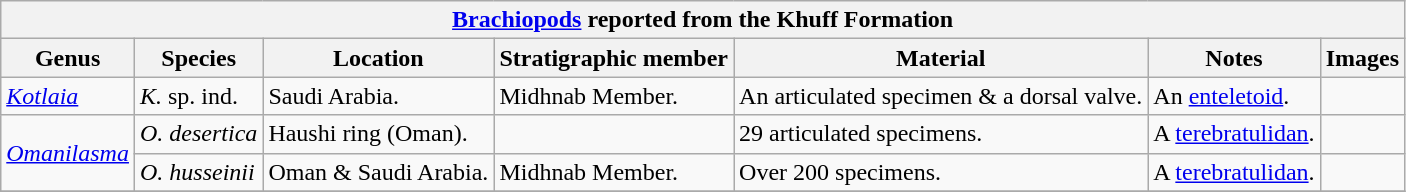<table class="wikitable" align="center">
<tr>
<th colspan="7" align="center"><strong><a href='#'>Brachiopods</a> reported from the Khuff Formation</strong></th>
</tr>
<tr>
<th>Genus</th>
<th>Species</th>
<th>Location</th>
<th><strong>Stratigraphic member</strong></th>
<th><strong>Material</strong></th>
<th>Notes</th>
<th>Images</th>
</tr>
<tr>
<td><em><a href='#'>Kotlaia</a></em></td>
<td><em>K.</em> sp. ind.</td>
<td>Saudi Arabia.</td>
<td>Midhnab Member.</td>
<td>An articulated specimen & a dorsal valve.</td>
<td>An <a href='#'>enteletoid</a>.</td>
<td></td>
</tr>
<tr>
<td rowspan="2"><em><a href='#'>Omanilasma</a></em></td>
<td><em>O. desertica</em></td>
<td>Haushi ring (Oman).</td>
<td></td>
<td>29 articulated specimens.</td>
<td>A <a href='#'>terebratulidan</a>.</td>
<td></td>
</tr>
<tr>
<td><em>O. husseinii</em></td>
<td>Oman & Saudi Arabia.</td>
<td>Midhnab Member.</td>
<td>Over 200 specimens.</td>
<td>A <a href='#'>terebratulidan</a>.</td>
<td></td>
</tr>
<tr>
</tr>
</table>
